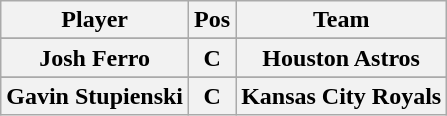<table class="wikitable">
<tr>
<th>Player</th>
<th>Pos</th>
<th>Team</th>
</tr>
<tr>
</tr>
<tr>
<th>Josh Ferro</th>
<th>C</th>
<th>Houston Astros</th>
</tr>
<tr>
</tr>
<tr>
<th>Gavin Stupienski</th>
<th>C</th>
<th>Kansas City Royals</th>
</tr>
</table>
